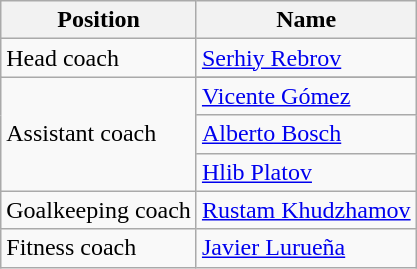<table class="wikitable">
<tr>
<th>Position</th>
<th>Name</th>
</tr>
<tr>
<td style="text-align:left;">Head coach</td>
<td style="text-align:left;"> <a href='#'>Serhiy Rebrov</a></td>
</tr>
<tr>
<td rowspan="4" style="text-align:left;">Assistant coach</td>
</tr>
<tr>
<td style="text-align:left;"> <a href='#'>Vicente Gómez</a></td>
</tr>
<tr>
<td style="text-align:left;"> <a href='#'>Alberto Bosch</a></td>
</tr>
<tr>
<td style="text-align:left;"> <a href='#'>Hlib Platov</a></td>
</tr>
<tr>
<td style="text-align:left;">Goalkeeping coach</td>
<td style="text-align:left;"> <a href='#'>Rustam Khudzhamov</a></td>
</tr>
<tr>
<td rowspan="1" style="text-align:left;">Fitness coach</td>
<td style="text-align:left;"> <a href='#'>Javier Lurueña</a></td>
</tr>
</table>
